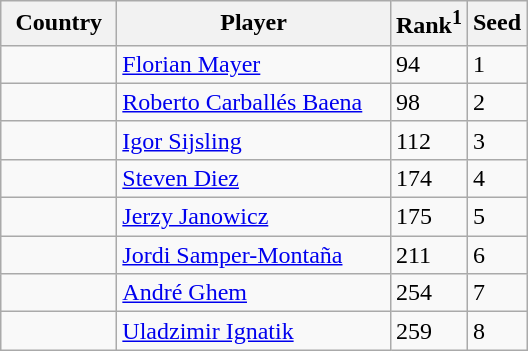<table class="sortable wikitable">
<tr>
<th width="70">Country</th>
<th width="175">Player</th>
<th>Rank<sup>1</sup></th>
<th>Seed</th>
</tr>
<tr>
<td></td>
<td><a href='#'>Florian Mayer</a></td>
<td>94</td>
<td>1</td>
</tr>
<tr>
<td></td>
<td><a href='#'>Roberto Carballés Baena</a></td>
<td>98</td>
<td>2</td>
</tr>
<tr>
<td></td>
<td><a href='#'>Igor Sijsling</a></td>
<td>112</td>
<td>3</td>
</tr>
<tr>
<td></td>
<td><a href='#'>Steven Diez</a></td>
<td>174</td>
<td>4</td>
</tr>
<tr>
<td></td>
<td><a href='#'>Jerzy Janowicz</a></td>
<td>175</td>
<td>5</td>
</tr>
<tr>
<td></td>
<td><a href='#'>Jordi Samper-Montaña</a></td>
<td>211</td>
<td>6</td>
</tr>
<tr>
<td></td>
<td><a href='#'>André Ghem</a></td>
<td>254</td>
<td>7</td>
</tr>
<tr>
<td></td>
<td><a href='#'>Uladzimir Ignatik</a></td>
<td>259</td>
<td>8</td>
</tr>
</table>
